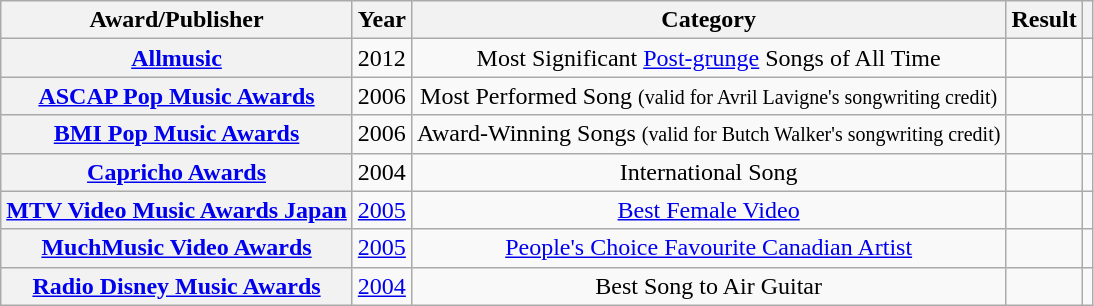<table class="wikitable sortable plainrowheaders">
<tr>
<th scope="col">Award/Publisher</th>
<th scope="col">Year</th>
<th scope="col">Category</th>
<th scope="col">Result</th>
<th scope="col" class="unsortable"></th>
</tr>
<tr>
<th scope="row"><a href='#'>Allmusic</a></th>
<td align=center>2012</td>
<td align=center>Most Significant <a href='#'>Post-grunge</a> Songs of All Time </td>
<td></td>
<td align=center></td>
</tr>
<tr>
<th scope="row"><a href='#'>ASCAP Pop Music Awards</a></th>
<td align=center>2006</td>
<td align=center>Most Performed Song  <small>(valid for Avril Lavigne's songwriting credit)</small></td>
<td></td>
<td align=center></td>
</tr>
<tr>
<th scope="row"><a href='#'>BMI Pop Music Awards</a></th>
<td align=center>2006</td>
<td align=center>Award-Winning Songs  <small>(valid for Butch Walker's songwriting credit)</small></td>
<td></td>
<td align=center></td>
</tr>
<tr>
<th scope="row"><a href='#'>Capricho Awards</a></th>
<td align=center>2004</td>
<td align=center>International Song</td>
<td></td>
<td align=center></td>
</tr>
<tr>
<th scope="row"><a href='#'>MTV Video Music Awards Japan</a></th>
<td align=center><a href='#'>2005</a></td>
<td align=center><a href='#'>Best Female Video</a></td>
<td></td>
<td align=center></td>
</tr>
<tr>
<th scope="row"><a href='#'>MuchMusic Video Awards</a></th>
<td align=center><a href='#'>2005</a></td>
<td align=center><a href='#'>People's Choice Favourite Canadian Artist</a></td>
<td></td>
<td align=center></td>
</tr>
<tr>
<th scope="row"><a href='#'>Radio Disney Music Awards</a></th>
<td align=center><a href='#'>2004</a></td>
<td align=center>Best Song to Air Guitar</td>
<td></td>
<td align=center></td>
</tr>
</table>
